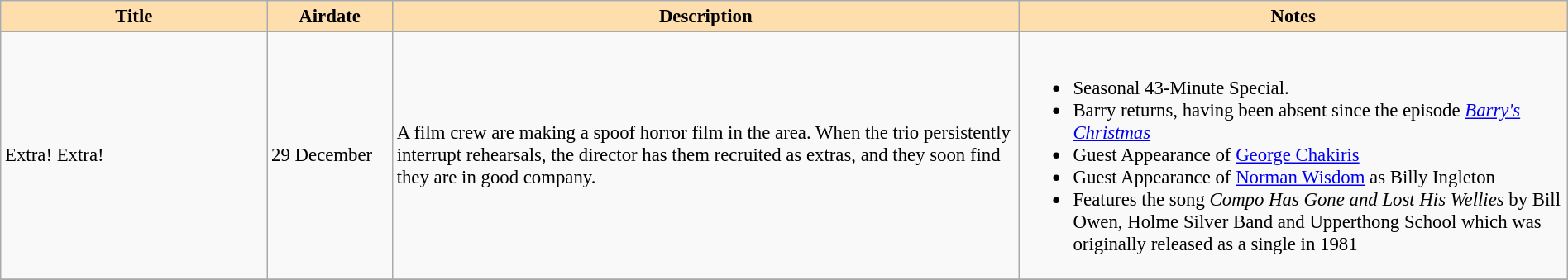<table class="wikitable" width=100% border=1 style="font-size: 95%">
<tr>
<th style="background:#ffdead" width=17%>Title</th>
<th style="background:#ffdead" width=8%>Airdate</th>
<th style="background:#ffdead" width=40%>Description</th>
<th style="background:#ffdead" width=35%>Notes</th>
</tr>
<tr>
<td>Extra! Extra!</td>
<td>29 December</td>
<td>A film crew are making a spoof horror film in the area.  When the trio persistently interrupt rehearsals, the director has them recruited as extras, and they soon find they are in good company.</td>
<td><br><ul><li>Seasonal 43-Minute Special.</li><li>Barry returns, having been absent since the episode <a href='#'><em>Barry's Christmas</em></a></li><li>Guest Appearance of <a href='#'>George Chakiris</a></li><li>Guest Appearance of <a href='#'>Norman Wisdom</a> as Billy Ingleton</li><li>Features the song <em>Compo Has Gone and Lost His Wellies</em> by Bill Owen, Holme Silver Band and Upperthong School which was originally released as a single in 1981</li></ul></td>
</tr>
<tr>
</tr>
</table>
